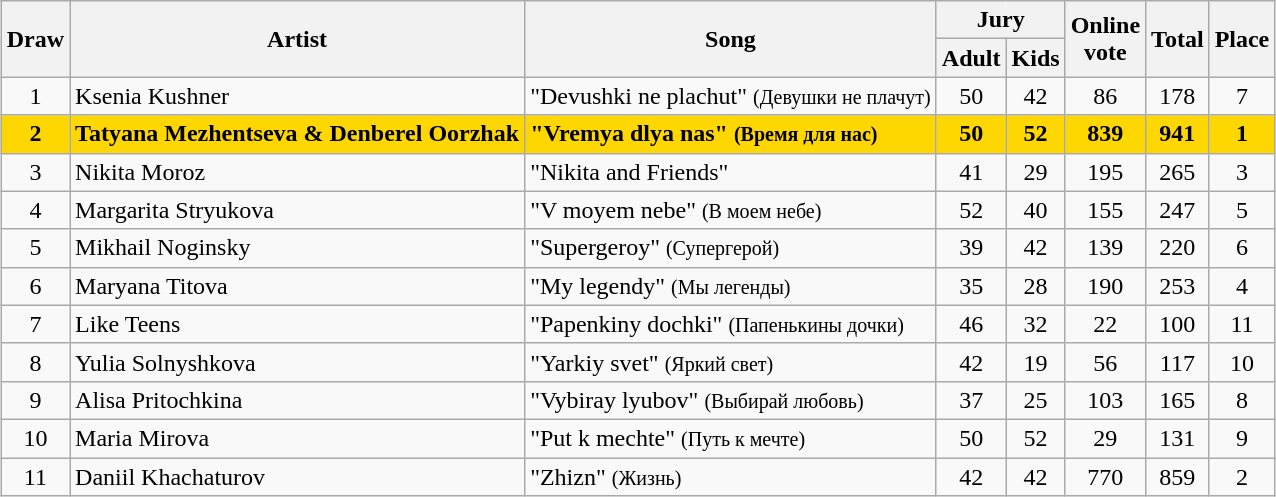<table class="sortable wikitable" style="margin: 1em auto 1em auto">
<tr>
<th rowspan="2">Draw</th>
<th rowspan="2">Artist</th>
<th rowspan="2">Song</th>
<th colspan="2">Jury</th>
<th rowspan="2">Online<br>vote</th>
<th rowspan="2">Total</th>
<th rowspan="2">Place</th>
</tr>
<tr>
<th>Adult</th>
<th>Kids</th>
</tr>
<tr>
<td align=center>1</td>
<td>Ksenia Kushner</td>
<td>"Devushki ne plachut" <small>(Девушки не плачут)</small></td>
<td align="center">50</td>
<td align="center">42</td>
<td align=center>86</td>
<td align=center>178</td>
<td align=center>7</td>
</tr>
<tr style="background:gold; font-weight:bold;">
<td align=center>2</td>
<td>Tatyana Mezhentseva & Denberel Oorzhak</td>
<td>"Vremya dlya nas" <small>(Время для нас)</small></td>
<td align="center">50</td>
<td align="center">52</td>
<td align=center>839</td>
<td align=center>941</td>
<td align=center>1</td>
</tr>
<tr>
<td align=center>3</td>
<td>Nikita Moroz</td>
<td>"Nikita and Friends"</td>
<td align="center">41</td>
<td align="center">29</td>
<td align=center>195</td>
<td align=center>265</td>
<td align=center>3</td>
</tr>
<tr>
<td align=center>4</td>
<td>Margarita Stryukova</td>
<td>"V moyem nebe" <small>(В моем небе)</small></td>
<td align="center">52</td>
<td align="center">40</td>
<td align=center>155</td>
<td align=center>247</td>
<td align=center>5</td>
</tr>
<tr>
<td align=center>5</td>
<td>Mikhail Noginsky</td>
<td>"Supergeroy" <small>(Супергерой)</small></td>
<td align="center">39</td>
<td align="center">42</td>
<td align=center>139</td>
<td align=center>220</td>
<td align=center>6</td>
</tr>
<tr>
<td align=center>6</td>
<td>Maryana Titova</td>
<td>"My legendy" <small>(Мы легенды)</small></td>
<td align="center">35</td>
<td align="center">28</td>
<td align=center>190</td>
<td align=center>253</td>
<td align=center>4</td>
</tr>
<tr>
<td align=center>7</td>
<td>Like Teens</td>
<td>"Papenkiny dochki" <small>(Папенькины дочки)</small></td>
<td align="center">46</td>
<td align="center">32</td>
<td align=center>22</td>
<td align=center>100</td>
<td align=center>11</td>
</tr>
<tr>
<td align=center>8</td>
<td>Yulia Solnyshkova</td>
<td>"Yarkiy svet" <small>(Яркий свет)</small></td>
<td align="center">42</td>
<td align="center">19</td>
<td align=center>56</td>
<td align=center>117</td>
<td align=center>10</td>
</tr>
<tr>
<td align=center>9</td>
<td>Alisa Pritochkina</td>
<td>"Vybiray lyubov" <small>(Выбирай любовь)</small></td>
<td align="center">37</td>
<td align="center">25</td>
<td align=center>103</td>
<td align=center>165</td>
<td align=center>8</td>
</tr>
<tr>
<td align=center>10</td>
<td>Maria Mirova</td>
<td>"Put k mechte" <small>(Путь к мечте)</small></td>
<td align="center">50</td>
<td align="center">52</td>
<td align=center>29</td>
<td align=center>131</td>
<td align=center>9</td>
</tr>
<tr>
<td align=center>11</td>
<td>Daniil Khachaturov</td>
<td>"Zhizn" <small>(Жизнь)</small></td>
<td align="center">42</td>
<td align="center">42</td>
<td align=center>770</td>
<td align=center>859</td>
<td align=center>2</td>
</tr>
</table>
